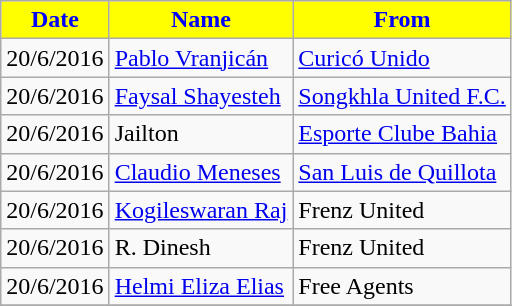<table class="wikitable sortable">
<tr>
<th style="background:Yellow; color:Blue;">Date</th>
<th style="background:Yellow; color:Blue;">Name</th>
<th style="background:Yellow; color:Blue;">From</th>
</tr>
<tr>
<td>20/6/2016</td>
<td> <a href='#'>Pablo Vranjicán</a></td>
<td> <a href='#'>Curicó Unido</a></td>
</tr>
<tr>
<td>20/6/2016</td>
<td> <a href='#'>Faysal Shayesteh</a></td>
<td> <a href='#'>Songkhla United F.C.</a></td>
</tr>
<tr>
<td>20/6/2016</td>
<td> Jailton</td>
<td> <a href='#'>Esporte Clube Bahia</a></td>
</tr>
<tr>
<td>20/6/2016</td>
<td> <a href='#'>Claudio Meneses</a></td>
<td> <a href='#'>San Luis de Quillota</a></td>
</tr>
<tr>
<td>20/6/2016</td>
<td> <a href='#'>Kogileswaran Raj</a></td>
<td> Frenz United</td>
</tr>
<tr>
<td>20/6/2016</td>
<td> R. Dinesh</td>
<td> Frenz United</td>
</tr>
<tr>
<td>20/6/2016</td>
<td> <a href='#'>Helmi Eliza Elias</a></td>
<td>Free Agents</td>
</tr>
<tr>
</tr>
</table>
